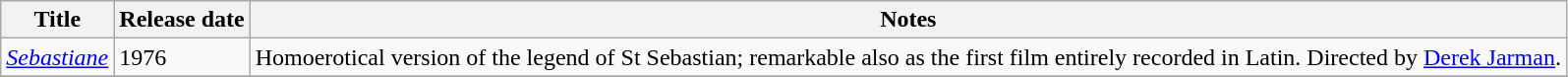<table class="wikitable sortable">
<tr>
<th scope="col">Title</th>
<th scope="col">Release date</th>
<th scope="col" class="unsortable">Notes</th>
</tr>
<tr>
<td><em><a href='#'>Sebastiane</a></em></td>
<td>1976</td>
<td>Homoerotical version of the legend of St Sebastian; remarkable also as the first film entirely recorded in Latin. Directed by <a href='#'>Derek Jarman</a>.</td>
</tr>
<tr>
</tr>
</table>
